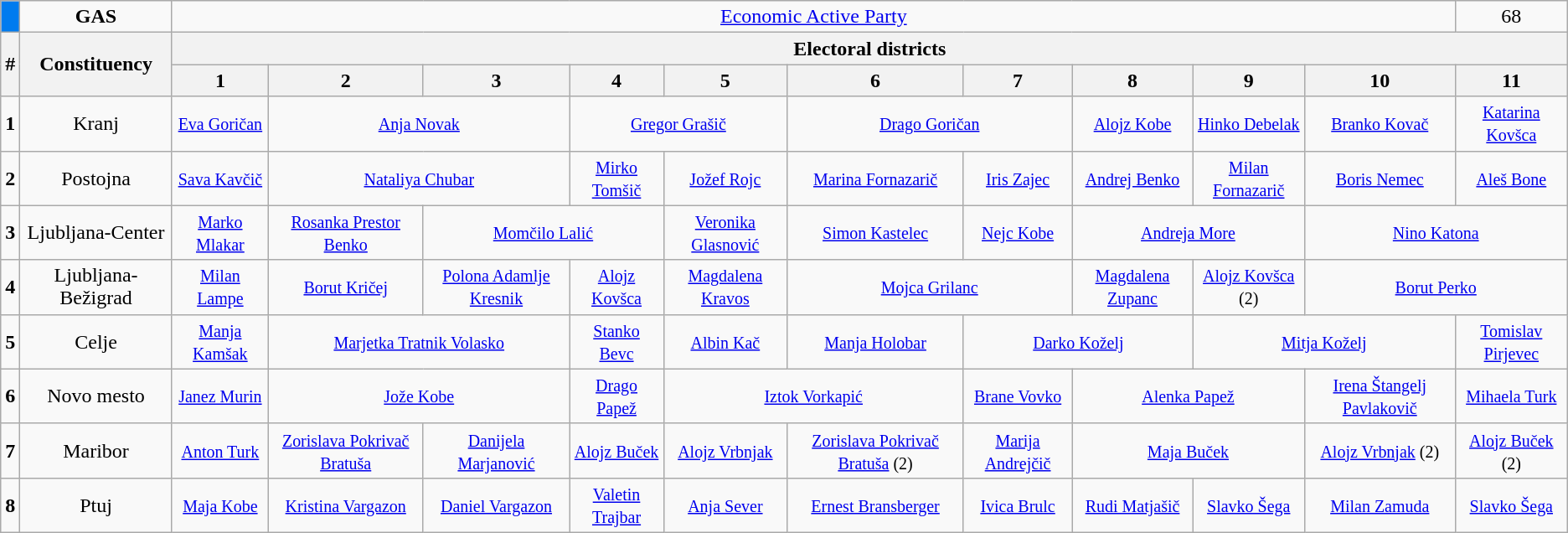<table class="wikitable" style="text-align: center;">
<tr>
<td style="background:#007bef"></td>
<td><strong>GAS</strong></td>
<td colspan="10"><a href='#'>Economic Active Party</a><br></td>
<td>68</td>
</tr>
<tr>
<th rowspan="2">#</th>
<th rowspan="2">Constituency</th>
<th colspan="11">Electoral districts</th>
</tr>
<tr>
<th>1</th>
<th>2</th>
<th>3</th>
<th>4</th>
<th>5</th>
<th>6</th>
<th>7</th>
<th>8</th>
<th>9</th>
<th>10</th>
<th>11</th>
</tr>
<tr>
<td style="text-align:center;"><strong>1</strong></td>
<td>Kranj</td>
<td><a href='#'><small>Eva Goričan</small></a></td>
<td colspan="2"><a href='#'><small>Anja Novak</small></a></td>
<td colspan="2"><a href='#'><small>Gregor Grašič</small></a></td>
<td colspan="2"><a href='#'><small>Drago Goričan</small></a></td>
<td><a href='#'><small>Alojz Kobe</small></a></td>
<td><a href='#'><small>Hinko Debelak</small></a></td>
<td><a href='#'><small>Branko Kovač</small></a></td>
<td><a href='#'><small>Katarina Kovšca</small></a></td>
</tr>
<tr>
<td style="text-align:center;"><strong>2</strong></td>
<td>Postojna</td>
<td><a href='#'><small>Sava Kavčič</small></a></td>
<td colspan="2"><a href='#'><small>Nataliya Chubar</small></a></td>
<td><a href='#'><small>Mirko Tomšič</small></a></td>
<td><a href='#'><small>Jožef Rojc</small></a></td>
<td><a href='#'><small>Marina Fornazarič</small></a></td>
<td><a href='#'><small>Iris Zajec</small></a></td>
<td><a href='#'><small>Andrej Benko</small></a></td>
<td><a href='#'><small>Milan Fornazarič</small></a></td>
<td><a href='#'><small>Boris Nemec</small></a></td>
<td><a href='#'><small>Aleš Bone</small></a></td>
</tr>
<tr>
<td style="text-align:center;"><strong>3</strong></td>
<td>Ljubljana-Center</td>
<td><a href='#'><small>Marko Mlakar</small></a></td>
<td><a href='#'><small>Rosanka Prestor Benko</small></a></td>
<td colspan="2"><a href='#'><small>Momčilo Lalić</small></a></td>
<td><a href='#'><small>Veronika Glasnović</small></a></td>
<td><a href='#'><small>Simon Kastelec</small></a></td>
<td><a href='#'><small>Nejc Kobe</small></a></td>
<td colspan="2"><a href='#'><small>Andreja More</small></a></td>
<td colspan="2"><a href='#'><small>Nino Katona</small></a></td>
</tr>
<tr>
<td style="text-align:center;"><strong>4</strong></td>
<td>Ljubljana-Bežigrad</td>
<td><a href='#'><small>Milan Lampe</small></a></td>
<td><a href='#'><small>Borut Kričej</small></a></td>
<td><a href='#'><small>Polona Adamlje Kresnik</small></a></td>
<td><a href='#'><small>Alojz Kovšca</small></a></td>
<td><a href='#'><small>Magdalena Kravos</small></a></td>
<td colspan="2"><a href='#'><small>Mojca Grilanc</small></a></td>
<td><a href='#'><small>Magdalena Zupanc</small></a></td>
<td><small><a href='#'>Alojz Kovšca</a> (2)</small></td>
<td colspan="2"><a href='#'><small>Borut Perko</small></a></td>
</tr>
<tr>
<td style="text-align:center;"><strong>5</strong></td>
<td>Celje</td>
<td><a href='#'><small>Manja Kamšak</small></a></td>
<td colspan="2"><a href='#'><small>Marjetka Tratnik Volasko</small></a></td>
<td><a href='#'><small>Stanko Bevc</small></a></td>
<td><a href='#'><small>Albin Kač</small></a></td>
<td><a href='#'><small>Manja Holobar</small></a></td>
<td colspan="2"><a href='#'><small>Darko Koželj</small></a></td>
<td colspan="2"><a href='#'><small>Mitja Koželj</small></a></td>
<td><a href='#'><small>Tomislav Pirjevec</small></a></td>
</tr>
<tr>
<td style="text-align:center;"><strong>6</strong></td>
<td>Novo mesto</td>
<td><a href='#'><small>Janez Murin</small></a></td>
<td colspan="2"><a href='#'><small>Jože Kobe</small></a></td>
<td><a href='#'><small>Drago Papež</small></a></td>
<td colspan="2"><a href='#'><small>Iztok Vorkapić</small></a></td>
<td><a href='#'><small>Brane Vovko</small></a></td>
<td colspan="2"><a href='#'><small>Alenka Papež</small></a></td>
<td><a href='#'><small>Irena Štangelj Pavlakovič</small></a></td>
<td><a href='#'><small>Mihaela Turk</small></a></td>
</tr>
<tr>
<td style="text-align:center;"><strong>7</strong></td>
<td>Maribor</td>
<td><a href='#'><small>Anton Turk</small></a></td>
<td><a href='#'><small>Zorislava Pokrivač Bratuša</small></a></td>
<td><a href='#'><small>Danijela Marjanović</small></a></td>
<td><a href='#'><small>Alojz Buček</small></a></td>
<td><a href='#'><small>Alojz Vrbnjak</small></a></td>
<td><small><a href='#'>Zorislava Pokrivač Bratuša</a> (2)</small></td>
<td><a href='#'><small>Marija Andrejčič</small></a></td>
<td colspan="2"><a href='#'><small>Maja Buček</small></a></td>
<td><small><a href='#'>Alojz Vrbnjak</a> (2)</small></td>
<td><small><a href='#'>Alojz Buček</a> (2)</small></td>
</tr>
<tr>
<td style="text-align:center;"><strong>8</strong></td>
<td>Ptuj</td>
<td><a href='#'><small>Maja Kobe</small></a></td>
<td><a href='#'><small>Kristina Vargazon</small></a></td>
<td><a href='#'><small>Daniel Vargazon</small></a></td>
<td><a href='#'><small>Valetin Trajbar</small></a></td>
<td><a href='#'><small>Anja Sever</small></a></td>
<td><a href='#'><small>Ernest Bransberger</small></a></td>
<td><a href='#'><small>Ivica Brulc</small></a></td>
<td><a href='#'><small>Rudi Matjašič</small></a></td>
<td><a href='#'><small>Slavko Šega</small></a></td>
<td><a href='#'><small>Milan Zamuda</small></a></td>
<td><a href='#'><small>Slavko Šega</small></a></td>
</tr>
</table>
